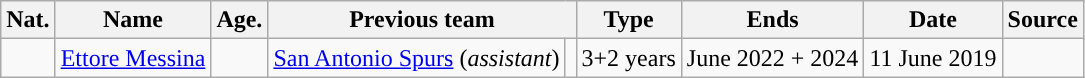<table class="wikitable sortable">
<tr>
<th>Nat.</th>
<th>Name</th>
<th>Age.</th>
<th colspan=2>Previous team</th>
<th>Type</th>
<th>Ends</th>
<th>Date</th>
<th>Source</th>
</tr>
<tr>
<td style="text-align:center"></td>
<td><a href='#'>Ettore Messina</a></td>
<td style="text-align:center"></td>
<td><a href='#'>San Antonio Spurs</a> (<em>assistant</em>)</td>
<td style="text-align:center"></td>
<td style="text-align:center">3+2 years</td>
<td style="text-align:center">June 2022 + 2024</td>
<td style="text-align:center">11 June 2019</td>
<td style="text-align:center"></td>
</tr>
</table>
